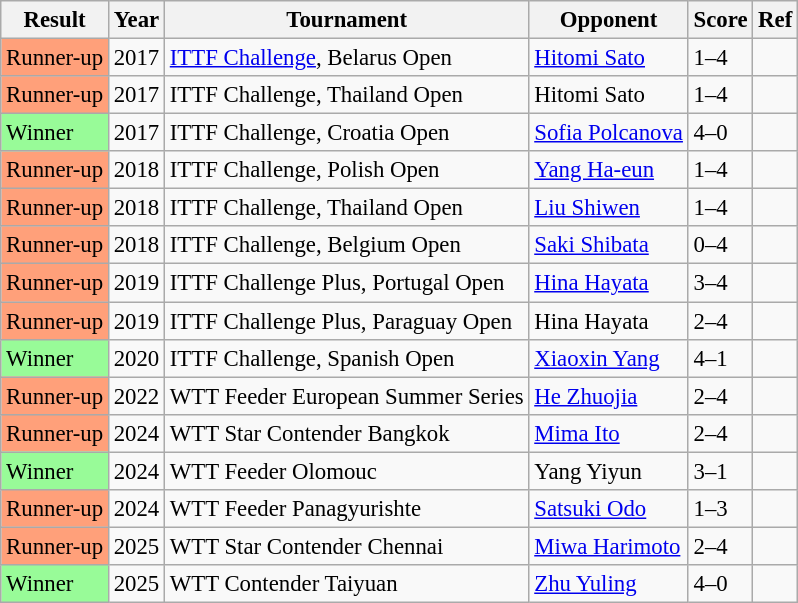<table class="sortable wikitable" style="font-size: 95%;">
<tr>
<th>Result</th>
<th class="unsortable">Year</th>
<th>Tournament</th>
<th>Opponent</th>
<th>Score</th>
<th class="unsortable">Ref</th>
</tr>
<tr>
<td style="background: #ffa07a;">Runner-up</td>
<td>2017</td>
<td><a href='#'>ITTF Challenge</a>, Belarus Open</td>
<td> <a href='#'>Hitomi Sato</a></td>
<td>1–4</td>
<td></td>
</tr>
<tr>
<td style="background: #ffa07a;">Runner-up</td>
<td>2017</td>
<td>ITTF Challenge, Thailand Open</td>
<td> Hitomi Sato</td>
<td>1–4</td>
<td></td>
</tr>
<tr>
<td style="background: #98fb98;">Winner</td>
<td>2017</td>
<td>ITTF Challenge, Croatia Open</td>
<td> <a href='#'>Sofia Polcanova</a></td>
<td>4–0</td>
<td></td>
</tr>
<tr>
<td style="background: #ffa07a;">Runner-up</td>
<td>2018</td>
<td>ITTF Challenge, Polish Open</td>
<td> <a href='#'>Yang Ha-eun</a></td>
<td>1–4</td>
<td></td>
</tr>
<tr>
<td style="background: #ffa07a;">Runner-up</td>
<td>2018</td>
<td>ITTF Challenge, Thailand Open</td>
<td> <a href='#'>Liu Shiwen</a></td>
<td>1–4</td>
<td></td>
</tr>
<tr>
<td style="background: #ffa07a;">Runner-up</td>
<td>2018</td>
<td>ITTF Challenge, Belgium Open</td>
<td> <a href='#'>Saki Shibata</a></td>
<td>0–4</td>
<td></td>
</tr>
<tr>
<td style="background: #ffa07a;">Runner-up</td>
<td>2019</td>
<td>ITTF Challenge Plus, Portugal Open</td>
<td> <a href='#'>Hina Hayata</a></td>
<td>3–4</td>
<td></td>
</tr>
<tr>
<td style="background: #ffa07a;">Runner-up</td>
<td>2019</td>
<td>ITTF Challenge Plus, Paraguay Open</td>
<td> Hina Hayata</td>
<td>2–4</td>
<td></td>
</tr>
<tr>
<td style="background: #98fb98;">Winner</td>
<td>2020</td>
<td>ITTF Challenge, Spanish Open</td>
<td> <a href='#'>Xiaoxin Yang</a></td>
<td>4–1</td>
<td></td>
</tr>
<tr>
<td style="background: #ffa07a;">Runner-up</td>
<td>2022</td>
<td>WTT Feeder European Summer Series</td>
<td> <a href='#'>He Zhuojia</a></td>
<td>2–4</td>
<td></td>
</tr>
<tr>
<td style="background: #ffa07a;">Runner-up</td>
<td>2024</td>
<td>WTT Star Contender Bangkok</td>
<td> <a href='#'>Mima Ito</a></td>
<td>2–4</td>
<td></td>
</tr>
<tr>
<td style="background: #98fb98;">Winner</td>
<td>2024</td>
<td>WTT Feeder Olomouc</td>
<td> Yang Yiyun</td>
<td>3–1</td>
<td></td>
</tr>
<tr>
<td style="background: #ffa07a;">Runner-up</td>
<td>2024</td>
<td>WTT Feeder Panagyurishte</td>
<td> <a href='#'>Satsuki Odo</a></td>
<td>1–3</td>
<td></td>
</tr>
<tr>
<td style="background: #ffa07a;">Runner-up</td>
<td>2025</td>
<td>WTT Star Contender Chennai</td>
<td> <a href='#'>Miwa Harimoto</a></td>
<td>2–4</td>
<td></td>
</tr>
<tr>
<td style="background: #98fb98;">Winner</td>
<td>2025</td>
<td>WTT Contender Taiyuan</td>
<td> <a href='#'>Zhu Yuling</a></td>
<td>4–0</td>
<td></td>
</tr>
</table>
